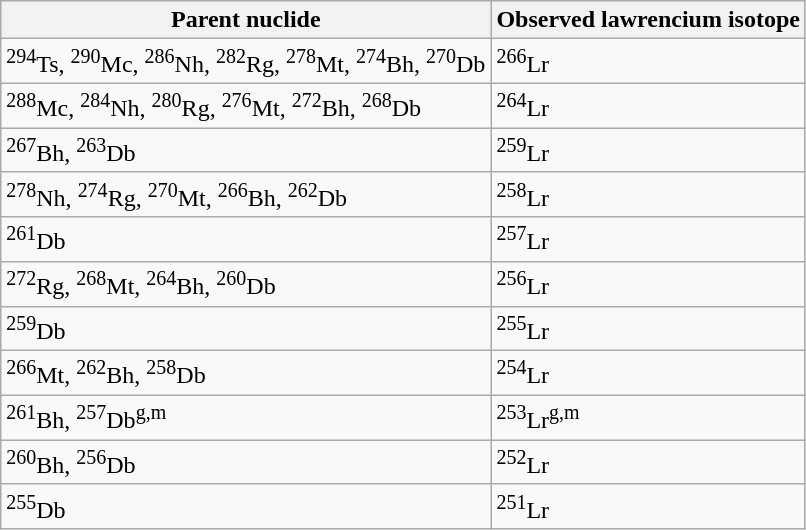<table class="wikitable">
<tr>
<th>Parent nuclide</th>
<th>Observed lawrencium isotope</th>
</tr>
<tr>
<td><sup>294</sup>Ts, <sup>290</sup>Mc, <sup>286</sup>Nh, <sup>282</sup>Rg, <sup>278</sup>Mt, <sup>274</sup>Bh, <sup>270</sup>Db</td>
<td><sup>266</sup>Lr</td>
</tr>
<tr>
<td><sup>288</sup>Mc, <sup>284</sup>Nh, <sup>280</sup>Rg, <sup>276</sup>Mt, <sup>272</sup>Bh, <sup>268</sup>Db</td>
<td><sup>264</sup>Lr</td>
</tr>
<tr>
<td><sup>267</sup>Bh, <sup>263</sup>Db</td>
<td><sup>259</sup>Lr</td>
</tr>
<tr>
<td><sup>278</sup>Nh, <sup>274</sup>Rg, <sup>270</sup>Mt, <sup>266</sup>Bh, <sup>262</sup>Db</td>
<td><sup>258</sup>Lr</td>
</tr>
<tr>
<td><sup>261</sup>Db</td>
<td><sup>257</sup>Lr</td>
</tr>
<tr>
<td><sup>272</sup>Rg, <sup>268</sup>Mt, <sup>264</sup>Bh, <sup>260</sup>Db</td>
<td><sup>256</sup>Lr</td>
</tr>
<tr>
<td><sup>259</sup>Db</td>
<td><sup>255</sup>Lr</td>
</tr>
<tr>
<td><sup>266</sup>Mt, <sup>262</sup>Bh, <sup>258</sup>Db</td>
<td><sup>254</sup>Lr</td>
</tr>
<tr>
<td><sup>261</sup>Bh, <sup>257</sup>Db<sup>g,m</sup></td>
<td><sup>253</sup>Lr<sup>g,m</sup></td>
</tr>
<tr>
<td><sup>260</sup>Bh, <sup>256</sup>Db</td>
<td><sup>252</sup>Lr</td>
</tr>
<tr>
<td><sup>255</sup>Db</td>
<td><sup>251</sup>Lr</td>
</tr>
</table>
